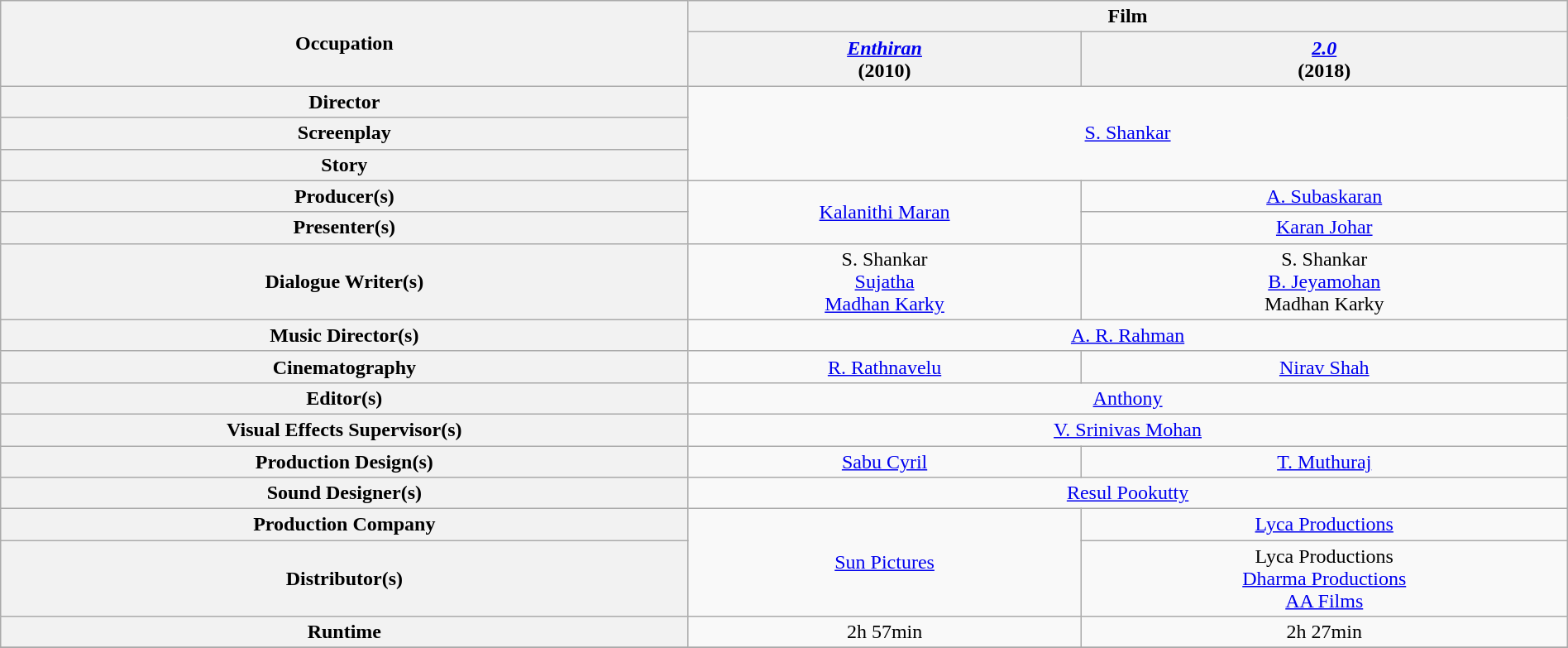<table class="wikitable" style="text-align:center;" width="100%">
<tr>
<th rowspan="2">Occupation</th>
<th colspan="2">Film</th>
</tr>
<tr>
<th><em><a href='#'>Enthiran</a></em> <br>(2010)</th>
<th><em><a href='#'>2.0</a></em> <br>(2018)</th>
</tr>
<tr>
<th>Director</th>
<td rowspan="3" colspan="2"><a href='#'>S. Shankar</a></td>
</tr>
<tr>
<th>Screenplay</th>
</tr>
<tr>
<th>Story</th>
</tr>
<tr>
<th>Producer(s)</th>
<td rowspan="2"><a href='#'>Kalanithi Maran</a></td>
<td><a href='#'>A. Subaskaran</a></td>
</tr>
<tr>
<th>Presenter(s)</th>
<td><a href='#'>Karan Johar</a></td>
</tr>
<tr>
<th>Dialogue Writer(s)</th>
<td>S. Shankar<br><a href='#'>Sujatha</a><br><a href='#'>Madhan Karky</a></td>
<td>S. Shankar<br><a href='#'>B. Jeyamohan</a><br>Madhan Karky</td>
</tr>
<tr>
<th>Music Director(s)</th>
<td colspan="2"><a href='#'>A. R. Rahman</a></td>
</tr>
<tr>
<th>Cinematography</th>
<td><a href='#'>R. Rathnavelu</a></td>
<td><a href='#'>Nirav Shah</a></td>
</tr>
<tr>
<th>Editor(s)</th>
<td colspan="2"><a href='#'>Anthony</a></td>
</tr>
<tr>
<th>Visual Effects Supervisor(s)</th>
<td colspan="2"><a href='#'>V. Srinivas Mohan</a></td>
</tr>
<tr>
<th>Production Design(s)</th>
<td><a href='#'>Sabu Cyril</a></td>
<td><a href='#'>T. Muthuraj</a></td>
</tr>
<tr>
<th>Sound Designer(s)</th>
<td colspan="2"><a href='#'>Resul Pookutty</a></td>
</tr>
<tr>
<th>Production Company</th>
<td rowspan="2"><a href='#'>Sun Pictures</a></td>
<td><a href='#'>Lyca Productions</a></td>
</tr>
<tr>
<th>Distributor(s)</th>
<td>Lyca Productions <br><a href='#'>Dharma Productions</a> <br><a href='#'>AA Films</a></td>
</tr>
<tr>
<th>Runtime</th>
<td>2h 57min</td>
<td>2h 27min</td>
</tr>
<tr>
</tr>
</table>
